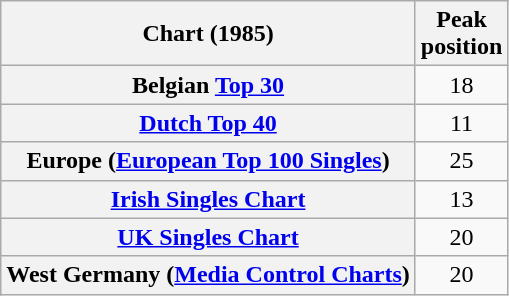<table class="wikitable sortable plainrowheaders" style="text-align:center">
<tr>
<th>Chart (1985)</th>
<th>Peak<br>position</th>
</tr>
<tr>
<th scope="row">Belgian <a href='#'>Top 30</a></th>
<td>18</td>
</tr>
<tr>
<th scope="row"><a href='#'>Dutch Top 40</a></th>
<td>11</td>
</tr>
<tr>
<th scope="row">Europe (<a href='#'>European Top 100 Singles</a>)</th>
<td>25</td>
</tr>
<tr>
<th scope="row"><a href='#'>Irish Singles Chart</a></th>
<td>13</td>
</tr>
<tr>
<th scope="row"><a href='#'>UK Singles Chart</a></th>
<td>20</td>
</tr>
<tr>
<th scope="row">West Germany (<a href='#'>Media Control Charts</a>)</th>
<td>20</td>
</tr>
</table>
